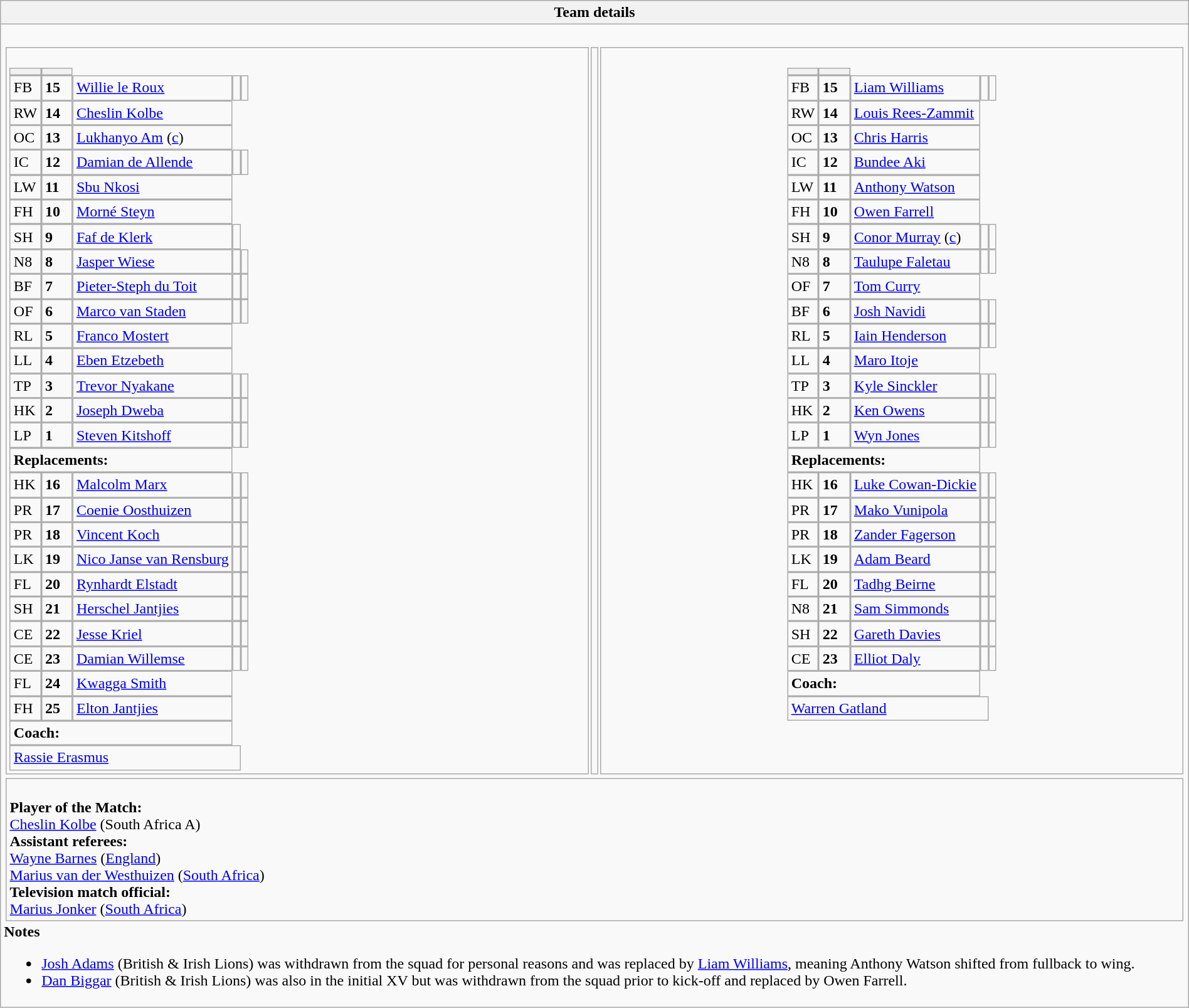<table style="width:100%" class="wikitable collapsible collapsed">
<tr>
<th>Team details</th>
</tr>
<tr>
<td><br><table style="width:100%">
<tr>
<td style="vertical-align:top;width:50%"><br><table cellspacing="0" cellpadding="0">
<tr>
<th width="25"></th>
<th width="25"></th>
</tr>
<tr>
<td>FB</td>
<td><strong>15</strong></td>
<td><a href='#'>Willie le Roux</a></td>
<td></td>
<td></td>
</tr>
<tr>
<td>RW</td>
<td><strong>14</strong></td>
<td><a href='#'>Cheslin Kolbe</a></td>
</tr>
<tr>
<td>OC</td>
<td><strong>13</strong></td>
<td><a href='#'>Lukhanyo Am</a> (<a href='#'>c</a>)</td>
</tr>
<tr>
<td>IC</td>
<td><strong>12</strong></td>
<td><a href='#'>Damian de Allende</a></td>
<td></td>
<td></td>
</tr>
<tr>
<td>LW</td>
<td><strong>11</strong></td>
<td><a href='#'>Sbu Nkosi</a></td>
</tr>
<tr>
<td>FH</td>
<td><strong>10</strong></td>
<td><a href='#'>Morné Steyn</a></td>
</tr>
<tr>
<td>SH</td>
<td><strong>9</strong></td>
<td><a href='#'>Faf de Klerk</a></td>
<td></td>
</tr>
<tr>
<td>N8</td>
<td><strong>8</strong></td>
<td><a href='#'>Jasper Wiese</a></td>
<td></td>
<td></td>
</tr>
<tr>
<td>BF</td>
<td><strong>7</strong></td>
<td><a href='#'>Pieter-Steph du Toit</a></td>
<td></td>
<td></td>
</tr>
<tr>
<td>OF</td>
<td><strong>6</strong></td>
<td><a href='#'>Marco van Staden</a></td>
<td></td>
<td></td>
</tr>
<tr>
<td>RL</td>
<td><strong>5</strong></td>
<td><a href='#'>Franco Mostert</a></td>
</tr>
<tr>
<td>LL</td>
<td><strong>4</strong></td>
<td><a href='#'>Eben Etzebeth</a></td>
</tr>
<tr>
<td>TP</td>
<td><strong>3</strong></td>
<td><a href='#'>Trevor Nyakane</a></td>
<td></td>
<td></td>
</tr>
<tr>
<td>HK</td>
<td><strong>2</strong></td>
<td><a href='#'>Joseph Dweba</a></td>
<td></td>
<td></td>
</tr>
<tr>
<td>LP</td>
<td><strong>1</strong></td>
<td><a href='#'>Steven Kitshoff</a></td>
<td></td>
<td></td>
</tr>
<tr>
<td colspan=3><strong>Replacements:</strong></td>
</tr>
<tr>
<td>HK</td>
<td><strong>16</strong></td>
<td><a href='#'>Malcolm Marx</a></td>
<td></td>
<td></td>
</tr>
<tr>
<td>PR</td>
<td><strong>17</strong></td>
<td><a href='#'>Coenie Oosthuizen</a></td>
<td></td>
<td></td>
</tr>
<tr>
<td>PR</td>
<td><strong>18</strong></td>
<td><a href='#'>Vincent Koch</a></td>
<td></td>
<td></td>
</tr>
<tr>
<td>LK</td>
<td><strong>19</strong></td>
<td><a href='#'>Nico Janse van Rensburg</a></td>
<td></td>
<td></td>
</tr>
<tr>
<td>FL</td>
<td><strong>20</strong></td>
<td><a href='#'>Rynhardt Elstadt</a></td>
<td></td>
<td></td>
</tr>
<tr>
<td>SH</td>
<td><strong>21</strong></td>
<td><a href='#'>Herschel Jantjies</a></td>
<td></td>
<td></td>
</tr>
<tr>
<td>CE</td>
<td><strong>22</strong></td>
<td><a href='#'>Jesse Kriel</a></td>
<td></td>
<td></td>
</tr>
<tr>
<td>CE</td>
<td><strong>23</strong></td>
<td><a href='#'>Damian Willemse</a></td>
<td></td>
<td></td>
</tr>
<tr>
<td>FL</td>
<td><strong>24</strong></td>
<td><a href='#'>Kwagga Smith</a></td>
</tr>
<tr>
<td>FH</td>
<td><strong>25</strong></td>
<td><a href='#'>Elton Jantjies</a></td>
</tr>
<tr>
<td colspan=3><strong>Coach:</strong></td>
</tr>
<tr>
<td colspan="4"> <a href='#'>Rassie Erasmus</a></td>
</tr>
</table>
</td>
<td valign=top></td>
<td style="vertical-align:top;width:50%"><br><table cellspacing="0" cellpadding="0" style="margin:auto">
<tr>
<th width="25"></th>
<th width="25"></th>
</tr>
<tr>
<td>FB</td>
<td><strong>15</strong></td>
<td> <a href='#'>Liam Williams</a></td>
<td></td>
<td></td>
</tr>
<tr>
<td>RW</td>
<td><strong>14</strong></td>
<td> <a href='#'>Louis Rees-Zammit</a></td>
</tr>
<tr>
<td>OC</td>
<td><strong>13</strong></td>
<td> <a href='#'>Chris Harris</a></td>
</tr>
<tr>
<td>IC</td>
<td><strong>12</strong></td>
<td> <a href='#'>Bundee Aki</a></td>
</tr>
<tr>
<td>LW</td>
<td><strong>11</strong></td>
<td> <a href='#'>Anthony Watson</a></td>
</tr>
<tr>
<td>FH</td>
<td><strong>10</strong></td>
<td> <a href='#'>Owen Farrell</a></td>
</tr>
<tr>
<td>SH</td>
<td><strong>9</strong></td>
<td> <a href='#'>Conor Murray</a> (<a href='#'>c</a>)</td>
<td></td>
<td></td>
</tr>
<tr>
<td>N8</td>
<td><strong>8</strong></td>
<td> <a href='#'>Taulupe Faletau</a></td>
<td></td>
<td></td>
</tr>
<tr>
<td>OF</td>
<td><strong>7</strong></td>
<td> <a href='#'>Tom Curry</a></td>
</tr>
<tr>
<td>BF</td>
<td><strong>6</strong></td>
<td> <a href='#'>Josh Navidi</a></td>
<td></td>
<td></td>
</tr>
<tr>
<td>RL</td>
<td><strong>5</strong></td>
<td> <a href='#'>Iain Henderson</a></td>
<td></td>
<td></td>
</tr>
<tr>
<td>LL</td>
<td><strong>4</strong></td>
<td> <a href='#'>Maro Itoje</a></td>
</tr>
<tr>
<td>TP</td>
<td><strong>3</strong></td>
<td> <a href='#'>Kyle Sinckler</a></td>
<td></td>
<td></td>
</tr>
<tr>
<td>HK</td>
<td><strong>2</strong></td>
<td> <a href='#'>Ken Owens</a></td>
<td></td>
<td></td>
</tr>
<tr>
<td>LP</td>
<td><strong>1</strong></td>
<td> <a href='#'>Wyn Jones</a></td>
<td></td>
<td></td>
</tr>
<tr>
<td colspan=3><strong>Replacements:</strong></td>
</tr>
<tr>
<td>HK</td>
<td><strong>16</strong></td>
<td> <a href='#'>Luke Cowan-Dickie</a></td>
<td></td>
<td></td>
</tr>
<tr>
<td>PR</td>
<td><strong>17</strong></td>
<td> <a href='#'>Mako Vunipola</a></td>
<td></td>
<td></td>
</tr>
<tr>
<td>PR</td>
<td><strong>18</strong></td>
<td> <a href='#'>Zander Fagerson</a></td>
<td></td>
<td></td>
</tr>
<tr>
<td>LK</td>
<td><strong>19</strong></td>
<td> <a href='#'>Adam Beard</a></td>
<td></td>
<td></td>
</tr>
<tr>
<td>FL</td>
<td><strong>20</strong></td>
<td> <a href='#'>Tadhg Beirne</a></td>
<td></td>
<td></td>
</tr>
<tr>
<td>N8</td>
<td><strong>21</strong></td>
<td> <a href='#'>Sam Simmonds</a></td>
<td></td>
<td></td>
</tr>
<tr>
<td>SH</td>
<td><strong>22</strong></td>
<td> <a href='#'>Gareth Davies</a></td>
<td></td>
<td></td>
</tr>
<tr>
<td>CE</td>
<td><strong>23</strong></td>
<td> <a href='#'>Elliot Daly</a></td>
<td></td>
<td></td>
</tr>
<tr>
<td colspan=3><strong>Coach:</strong></td>
</tr>
<tr>
<td colspan="4"> <a href='#'>Warren Gatland</a></td>
</tr>
</table>
</td>
</tr>
</table>
<table style="width:100%">
<tr>
<td><br><strong>Player of the Match:</strong>
<br><a href='#'>Cheslin Kolbe</a> (South Africa A)<br><strong>Assistant referees:</strong>
<br><a href='#'>Wayne Barnes</a> (<a href='#'>England</a>)
<br><a href='#'>Marius van der Westhuizen</a> (<a href='#'>South Africa</a>)
<br><strong>Television match official:</strong>
<br><a href='#'>Marius Jonker</a> (<a href='#'>South Africa</a>)</td>
</tr>
</table>
<strong>Notes</strong><ul><li><a href='#'>Josh Adams</a> (British & Irish Lions) was withdrawn from the squad for personal reasons and was replaced by <a href='#'>Liam Williams</a>, meaning Anthony Watson shifted from fullback to wing.</li><li><a href='#'>Dan Biggar</a> (British & Irish Lions) was also in the initial XV but was withdrawn from the squad prior to kick-off and replaced by Owen Farrell.</li></ul></td>
</tr>
</table>
